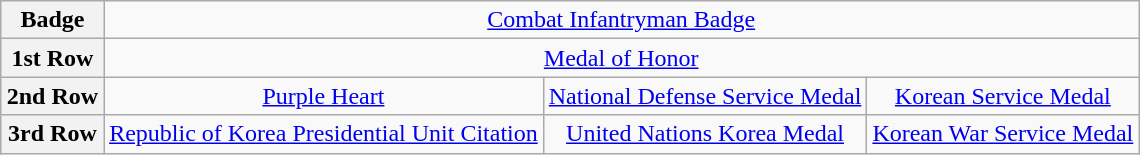<table class="wikitable" style="margin:1em auto; text-align:center;">
<tr>
<th>Badge</th>
<td colspan="3"><a href='#'>Combat Infantryman Badge</a></td>
</tr>
<tr>
<th>1st Row</th>
<td colspan="3"><a href='#'>Medal of Honor</a></td>
</tr>
<tr>
<th>2nd Row</th>
<td><a href='#'>Purple Heart</a></td>
<td><a href='#'>National Defense Service Medal</a></td>
<td><a href='#'>Korean Service Medal</a></td>
</tr>
<tr>
<th>3rd Row</th>
<td><a href='#'>Republic of Korea Presidential Unit Citation</a></td>
<td><a href='#'>United Nations Korea Medal</a></td>
<td><a href='#'>Korean War Service Medal</a></td>
</tr>
</table>
